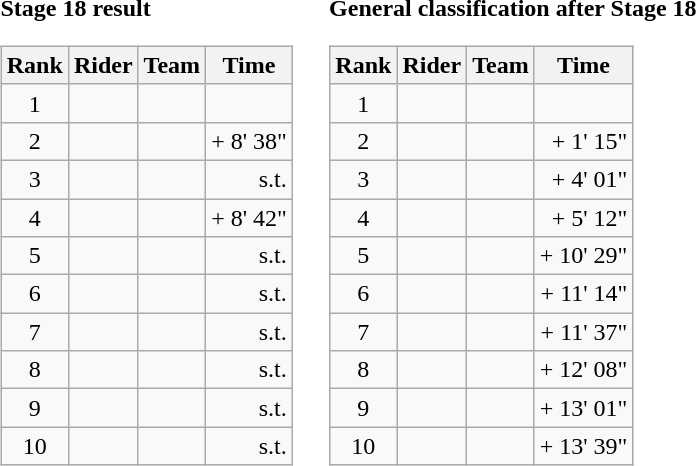<table>
<tr>
<td><strong>Stage 18 result</strong><br><table class="wikitable">
<tr>
<th scope="col">Rank</th>
<th scope="col">Rider</th>
<th scope="col">Team</th>
<th scope="col">Time</th>
</tr>
<tr>
<td style="text-align:center;">1</td>
<td></td>
<td></td>
<td style="text-align:right;"></td>
</tr>
<tr>
<td style="text-align:center;">2</td>
<td></td>
<td></td>
<td style="text-align:right;">+ 8' 38"</td>
</tr>
<tr>
<td style="text-align:center;">3</td>
<td></td>
<td></td>
<td style="text-align:right;">s.t.</td>
</tr>
<tr>
<td style="text-align:center;">4</td>
<td></td>
<td></td>
<td style="text-align:right;">+ 8' 42"</td>
</tr>
<tr>
<td style="text-align:center;">5</td>
<td></td>
<td></td>
<td style="text-align:right;">s.t.</td>
</tr>
<tr>
<td style="text-align:center;">6</td>
<td></td>
<td></td>
<td style="text-align:right;">s.t.</td>
</tr>
<tr>
<td style="text-align:center;">7</td>
<td></td>
<td></td>
<td style="text-align:right;">s.t.</td>
</tr>
<tr>
<td style="text-align:center;">8</td>
<td></td>
<td></td>
<td style="text-align:right;">s.t.</td>
</tr>
<tr>
<td style="text-align:center;">9</td>
<td></td>
<td></td>
<td style="text-align:right;">s.t.</td>
</tr>
<tr>
<td style="text-align:center;">10</td>
<td></td>
<td></td>
<td style="text-align:right;">s.t.</td>
</tr>
</table>
</td>
<td></td>
<td><strong>General classification after Stage 18</strong><br><table class="wikitable">
<tr>
<th scope="col">Rank</th>
<th scope="col">Rider</th>
<th scope="col">Team</th>
<th scope="col">Time</th>
</tr>
<tr>
<td style="text-align:center;">1</td>
<td></td>
<td></td>
<td style="text-align:right;"></td>
</tr>
<tr>
<td style="text-align:center;">2</td>
<td></td>
<td></td>
<td style="text-align:right;">+ 1' 15"</td>
</tr>
<tr>
<td style="text-align:center;">3</td>
<td></td>
<td></td>
<td style="text-align:right;">+ 4' 01"</td>
</tr>
<tr>
<td style="text-align:center;">4</td>
<td></td>
<td></td>
<td style="text-align:right;">+ 5' 12"</td>
</tr>
<tr>
<td style="text-align:center;">5</td>
<td></td>
<td></td>
<td style="text-align:right;">+ 10' 29"</td>
</tr>
<tr>
<td style="text-align:center;">6</td>
<td></td>
<td></td>
<td style="text-align:right;">+ 11' 14"</td>
</tr>
<tr>
<td style="text-align:center;">7</td>
<td></td>
<td></td>
<td style="text-align:right;">+ 11' 37"</td>
</tr>
<tr>
<td style="text-align:center;">8</td>
<td></td>
<td></td>
<td style="text-align:right;">+ 12' 08"</td>
</tr>
<tr>
<td style="text-align:center;">9</td>
<td></td>
<td></td>
<td style="text-align:right;">+ 13' 01"</td>
</tr>
<tr>
<td style="text-align:center;">10</td>
<td></td>
<td></td>
<td style="text-align:right;">+ 13' 39"</td>
</tr>
</table>
</td>
</tr>
</table>
